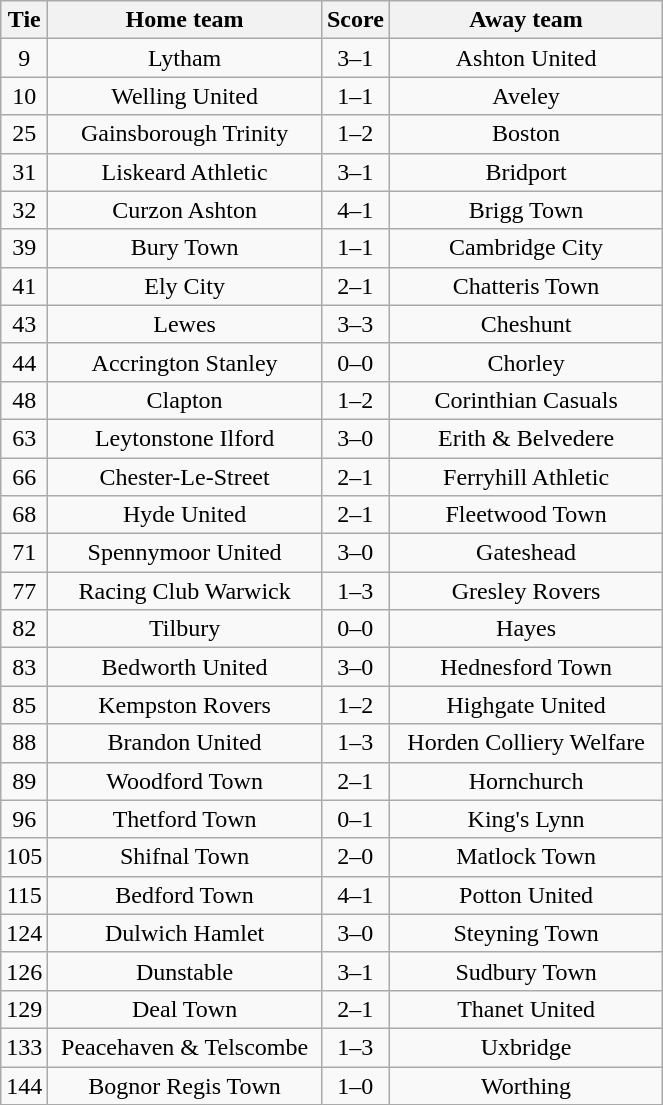<table class="wikitable" style="text-align:center;">
<tr>
<th width=20>Tie</th>
<th width=175>Home team</th>
<th width=20>Score</th>
<th width=175>Away team</th>
</tr>
<tr>
<td>9</td>
<td>Lytham</td>
<td>3–1</td>
<td>Ashton United</td>
</tr>
<tr>
<td>10</td>
<td>Welling United</td>
<td>1–1</td>
<td>Aveley</td>
</tr>
<tr>
<td>25</td>
<td>Gainsborough Trinity</td>
<td>1–2</td>
<td>Boston</td>
</tr>
<tr>
<td>31</td>
<td>Liskeard Athletic</td>
<td>3–1</td>
<td>Bridport</td>
</tr>
<tr>
<td>32</td>
<td>Curzon Ashton</td>
<td>4–1</td>
<td>Brigg Town</td>
</tr>
<tr>
<td>39</td>
<td>Bury Town</td>
<td>1–1</td>
<td>Cambridge City</td>
</tr>
<tr>
<td>41</td>
<td>Ely City</td>
<td>2–1</td>
<td>Chatteris Town</td>
</tr>
<tr>
<td>43</td>
<td>Lewes</td>
<td>3–3</td>
<td>Cheshunt</td>
</tr>
<tr>
<td>44</td>
<td>Accrington Stanley</td>
<td>0–0</td>
<td>Chorley</td>
</tr>
<tr>
<td>48</td>
<td>Clapton</td>
<td>1–2</td>
<td>Corinthian Casuals</td>
</tr>
<tr>
<td>63</td>
<td>Leytonstone Ilford</td>
<td>3–0</td>
<td>Erith & Belvedere</td>
</tr>
<tr>
<td>66</td>
<td>Chester-Le-Street</td>
<td>2–1</td>
<td>Ferryhill Athletic</td>
</tr>
<tr>
<td>68</td>
<td>Hyde United</td>
<td>2–1</td>
<td>Fleetwood Town</td>
</tr>
<tr>
<td>71</td>
<td>Spennymoor United</td>
<td>3–0</td>
<td>Gateshead</td>
</tr>
<tr>
<td>77</td>
<td>Racing Club Warwick</td>
<td>1–3</td>
<td>Gresley Rovers</td>
</tr>
<tr>
<td>82</td>
<td>Tilbury</td>
<td>0–0</td>
<td>Hayes</td>
</tr>
<tr>
<td>83</td>
<td>Bedworth United</td>
<td>3–0</td>
<td>Hednesford Town</td>
</tr>
<tr>
<td>85</td>
<td>Kempston Rovers</td>
<td>1–2</td>
<td>Highgate United</td>
</tr>
<tr>
<td>88</td>
<td>Brandon United</td>
<td>1–3</td>
<td>Horden Colliery Welfare</td>
</tr>
<tr>
<td>89</td>
<td>Woodford Town</td>
<td>2–1</td>
<td>Hornchurch</td>
</tr>
<tr>
<td>96</td>
<td>Thetford Town</td>
<td>0–1</td>
<td>King's Lynn</td>
</tr>
<tr>
<td>105</td>
<td>Shifnal Town</td>
<td>2–0</td>
<td>Matlock Town</td>
</tr>
<tr>
<td>115</td>
<td>Bedford Town</td>
<td>4–1</td>
<td>Potton United</td>
</tr>
<tr>
<td>124</td>
<td>Dulwich Hamlet</td>
<td>3–0</td>
<td>Steyning Town</td>
</tr>
<tr>
<td>126</td>
<td>Dunstable</td>
<td>3–1</td>
<td>Sudbury Town</td>
</tr>
<tr>
<td>129</td>
<td>Deal Town</td>
<td>2–1</td>
<td>Thanet United</td>
</tr>
<tr>
<td>133</td>
<td>Peacehaven & Telscombe</td>
<td>1–3</td>
<td>Uxbridge</td>
</tr>
<tr>
<td>144</td>
<td>Bognor Regis Town</td>
<td>1–0</td>
<td>Worthing</td>
</tr>
</table>
